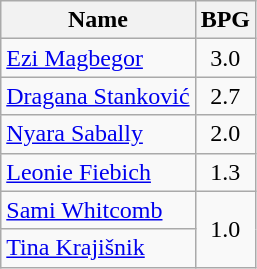<table class=wikitable>
<tr>
<th>Name</th>
<th>BPG</th>
</tr>
<tr>
<td> <a href='#'>Ezi Magbegor</a></td>
<td align=center>3.0</td>
</tr>
<tr>
<td> <a href='#'>Dragana Stanković</a></td>
<td align=center>2.7</td>
</tr>
<tr>
<td> <a href='#'>Nyara Sabally</a></td>
<td align=center>2.0</td>
</tr>
<tr>
<td> <a href='#'>Leonie Fiebich</a></td>
<td align=center>1.3</td>
</tr>
<tr>
<td> <a href='#'>Sami Whitcomb</a></td>
<td align=center rowspan=2>1.0</td>
</tr>
<tr>
<td> <a href='#'>Tina Krajišnik</a></td>
</tr>
</table>
